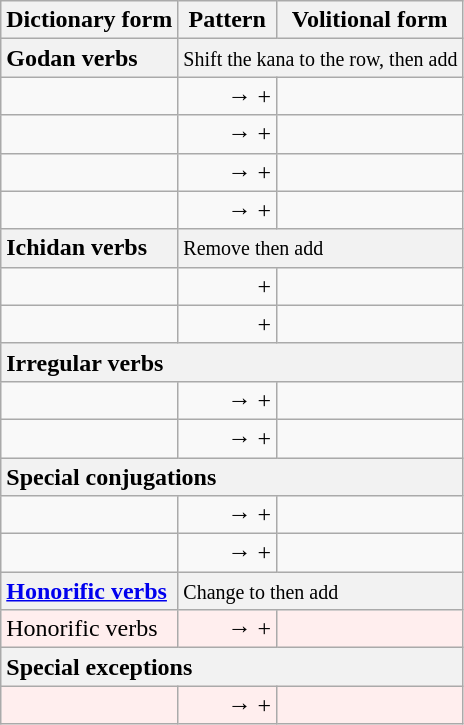<table class="wikitable">
<tr>
<th>Dictionary form</th>
<th>Pattern </th>
<th>Volitional form</th>
</tr>
<tr>
<th style="text-align:left;">Godan verbs</th>
<th style="text-align:left;font-weight:normal;" colspan="2"><small>Shift the  kana to the  row, then add </small></th>
</tr>
<tr>
<td></td>
<td style="text-align:right;"><strong></strong> → <strong></strong> + <strong></strong></td>
<td></td>
</tr>
<tr>
<td></td>
<td style="text-align:right;"><strong></strong> → <strong></strong> + <strong></strong></td>
<td></td>
</tr>
<tr>
<td></td>
<td style="text-align:right;"><strong></strong> → <strong></strong> + <strong></strong></td>
<td></td>
</tr>
<tr>
<td></td>
<td style="text-align:right;"><strong></strong> → <strong></strong> + <strong></strong></td>
<td></td>
</tr>
<tr>
<th style="text-align:left;">Ichidan verbs</th>
<th style="text-align:left;font-weight:normal;" colspan="2"><small>Remove  then add </small></th>
</tr>
<tr>
<td></td>
<td style="text-align:right;"><strong></strong> + <strong></strong></td>
<td></td>
</tr>
<tr>
<td></td>
<td style="text-align:right;"><strong></strong> + <strong></strong></td>
<td></td>
</tr>
<tr>
<th style="text-align:left;" colspan="3">Irregular verbs</th>
</tr>
<tr>
<td></td>
<td style="text-align:right;"><strong></strong> → <strong></strong> + <strong></strong></td>
<td></td>
</tr>
<tr>
<td></td>
<td style="text-align:right;"><strong></strong> → <strong></strong> + <strong></strong></td>
<td></td>
</tr>
<tr>
<th style="text-align:left;" colspan="3">Special conjugations</th>
</tr>
<tr>
<td></td>
<td style="text-align:right;"><strong></strong> → <strong></strong> + <strong></strong></td>
<td></td>
</tr>
<tr>
<td></td>
<td style="text-align:right;"><strong></strong> → <strong></strong> + <strong></strong></td>
<td></td>
</tr>
<tr>
<th style="text-align:left;"><a href='#'>Honorific verbs</a></th>
<th style="text-align:left;font-weight:normal;" colspan="2"><small>Change  to  then add </small></th>
</tr>
<tr>
<td style="background-color:#fee;">Honorific verbs </td>
<td style="text-align:right;background-color:#fee;"><strong></strong> → <strong></strong> + <strong></strong></td>
<td style="background-color:#fee;"></td>
</tr>
<tr>
<th style="text-align:left;" colspan="3">Special exceptions</th>
</tr>
<tr>
<td style="background-color:#fee;"> </td>
<td style="text-align:right;background-color:#fee;"><strong></strong> → <strong></strong> + <strong></strong></td>
<td style="background-color:#fee;"></td>
</tr>
</table>
